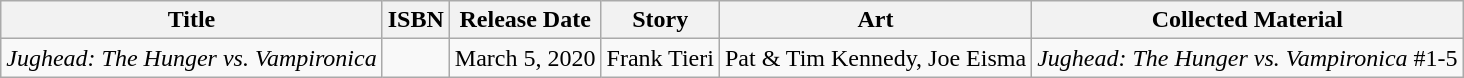<table class="wikitable">
<tr>
<th>Title</th>
<th>ISBN</th>
<th>Release Date</th>
<th>Story</th>
<th>Art</th>
<th>Collected Material</th>
</tr>
<tr>
<td><em>Jughead: The Hunger vs. Vampironica</em></td>
<td></td>
<td>March 5, 2020</td>
<td>Frank Tieri</td>
<td>Pat & Tim Kennedy, Joe Eisma</td>
<td><em>Jughead: The Hunger vs. Vampironica</em> #1-5</td>
</tr>
</table>
